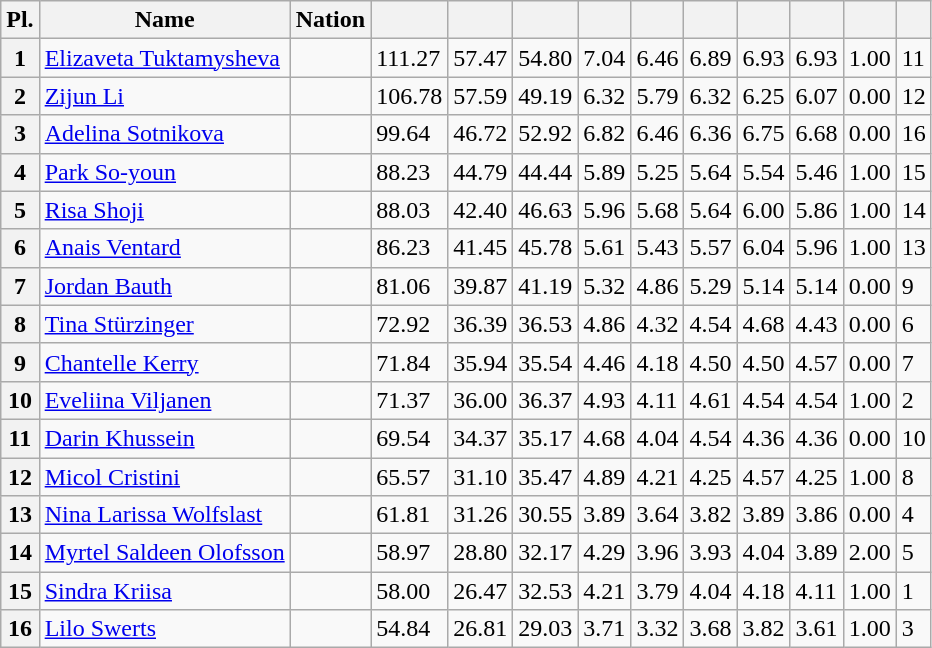<table class="wikitable sortable">
<tr>
<th>Pl.</th>
<th>Name</th>
<th>Nation</th>
<th></th>
<th></th>
<th></th>
<th></th>
<th></th>
<th></th>
<th></th>
<th></th>
<th></th>
<th></th>
</tr>
<tr>
<th>1</th>
<td><a href='#'>Elizaveta Tuktamysheva</a></td>
<td></td>
<td>111.27</td>
<td>57.47</td>
<td>54.80</td>
<td>7.04</td>
<td>6.46</td>
<td>6.89</td>
<td>6.93</td>
<td>6.93</td>
<td>1.00</td>
<td>11</td>
</tr>
<tr>
<th>2</th>
<td><a href='#'>Zijun Li</a></td>
<td></td>
<td>106.78</td>
<td>57.59</td>
<td>49.19</td>
<td>6.32</td>
<td>5.79</td>
<td>6.32</td>
<td>6.25</td>
<td>6.07</td>
<td>0.00</td>
<td>12</td>
</tr>
<tr>
<th>3</th>
<td><a href='#'>Adelina Sotnikova</a></td>
<td></td>
<td>99.64</td>
<td>46.72</td>
<td>52.92</td>
<td>6.82</td>
<td>6.46</td>
<td>6.36</td>
<td>6.75</td>
<td>6.68</td>
<td>0.00</td>
<td>16</td>
</tr>
<tr>
<th>4</th>
<td><a href='#'>Park So-youn</a></td>
<td></td>
<td>88.23</td>
<td>44.79</td>
<td>44.44</td>
<td>5.89</td>
<td>5.25</td>
<td>5.64</td>
<td>5.54</td>
<td>5.46</td>
<td>1.00</td>
<td>15</td>
</tr>
<tr>
<th>5</th>
<td><a href='#'>Risa Shoji</a></td>
<td></td>
<td>88.03</td>
<td>42.40</td>
<td>46.63</td>
<td>5.96</td>
<td>5.68</td>
<td>5.64</td>
<td>6.00</td>
<td>5.86</td>
<td>1.00</td>
<td>14</td>
</tr>
<tr>
<th>6</th>
<td><a href='#'>Anais Ventard</a></td>
<td></td>
<td>86.23</td>
<td>41.45</td>
<td>45.78</td>
<td>5.61</td>
<td>5.43</td>
<td>5.57</td>
<td>6.04</td>
<td>5.96</td>
<td>1.00</td>
<td>13</td>
</tr>
<tr>
<th>7</th>
<td><a href='#'>Jordan Bauth</a></td>
<td></td>
<td>81.06</td>
<td>39.87</td>
<td>41.19</td>
<td>5.32</td>
<td>4.86</td>
<td>5.29</td>
<td>5.14</td>
<td>5.14</td>
<td>0.00</td>
<td>9</td>
</tr>
<tr>
<th>8</th>
<td><a href='#'>Tina Stürzinger</a></td>
<td></td>
<td>72.92</td>
<td>36.39</td>
<td>36.53</td>
<td>4.86</td>
<td>4.32</td>
<td>4.54</td>
<td>4.68</td>
<td>4.43</td>
<td>0.00</td>
<td>6</td>
</tr>
<tr>
<th>9</th>
<td><a href='#'>Chantelle Kerry</a></td>
<td></td>
<td>71.84</td>
<td>35.94</td>
<td>35.54</td>
<td>4.46</td>
<td>4.18</td>
<td>4.50</td>
<td>4.50</td>
<td>4.57</td>
<td>0.00</td>
<td>7</td>
</tr>
<tr>
<th>10</th>
<td><a href='#'>Eveliina Viljanen</a></td>
<td></td>
<td>71.37</td>
<td>36.00</td>
<td>36.37</td>
<td>4.93</td>
<td>4.11</td>
<td>4.61</td>
<td>4.54</td>
<td>4.54</td>
<td>1.00</td>
<td>2</td>
</tr>
<tr>
<th>11</th>
<td><a href='#'>Darin Khussein</a></td>
<td></td>
<td>69.54</td>
<td>34.37</td>
<td>35.17</td>
<td>4.68</td>
<td>4.04</td>
<td>4.54</td>
<td>4.36</td>
<td>4.36</td>
<td>0.00</td>
<td>10</td>
</tr>
<tr>
<th>12</th>
<td><a href='#'>Micol Cristini</a></td>
<td></td>
<td>65.57</td>
<td>31.10</td>
<td>35.47</td>
<td>4.89</td>
<td>4.21</td>
<td>4.25</td>
<td>4.57</td>
<td>4.25</td>
<td>1.00</td>
<td>8</td>
</tr>
<tr>
<th>13</th>
<td><a href='#'>Nina Larissa Wolfslast</a></td>
<td></td>
<td>61.81</td>
<td>31.26</td>
<td>30.55</td>
<td>3.89</td>
<td>3.64</td>
<td>3.82</td>
<td>3.89</td>
<td>3.86</td>
<td>0.00</td>
<td>4</td>
</tr>
<tr>
<th>14</th>
<td><a href='#'>Myrtel Saldeen Olofsson</a></td>
<td></td>
<td>58.97</td>
<td>28.80</td>
<td>32.17</td>
<td>4.29</td>
<td>3.96</td>
<td>3.93</td>
<td>4.04</td>
<td>3.89</td>
<td>2.00</td>
<td>5</td>
</tr>
<tr>
<th>15</th>
<td><a href='#'>Sindra Kriisa</a></td>
<td></td>
<td>58.00</td>
<td>26.47</td>
<td>32.53</td>
<td>4.21</td>
<td>3.79</td>
<td>4.04</td>
<td>4.18</td>
<td>4.11</td>
<td>1.00</td>
<td>1</td>
</tr>
<tr>
<th>16</th>
<td><a href='#'>Lilo Swerts</a></td>
<td></td>
<td>54.84</td>
<td>26.81</td>
<td>29.03</td>
<td>3.71</td>
<td>3.32</td>
<td>3.68</td>
<td>3.82</td>
<td>3.61</td>
<td>1.00</td>
<td>3</td>
</tr>
</table>
